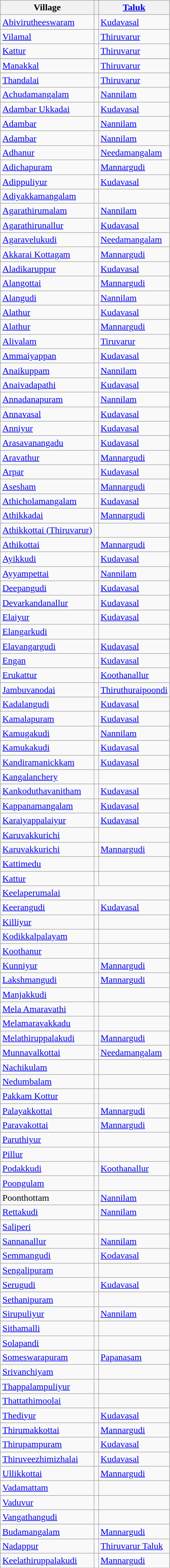<table class="wikitable sortable collapsible collapsed">
<tr>
<th>Village</th>
<th></th>
<th><a href='#'>Taluk</a></th>
</tr>
<tr>
<td><a href='#'>Abivirutheeswaram</a></td>
<td></td>
<td><a href='#'>Kudavasal</a></td>
</tr>
<tr>
<td><a href='#'>Vilamal</a></td>
<td></td>
<td><a href='#'>Thiruvarur</a></td>
</tr>
<tr>
<td><a href='#'>Kattur</a></td>
<td></td>
<td><a href='#'>Thiruvarur</a></td>
</tr>
<tr>
</tr>
<tr>
<td><a href='#'>Manakkal</a></td>
<td></td>
<td><a href='#'>Thiruvarur</a></td>
</tr>
<tr>
<td><a href='#'>Thandalai</a></td>
<td></td>
<td><a href='#'>Thiruvarur</a></td>
</tr>
<tr>
<td><a href='#'>Achudamangalam</a></td>
<td></td>
<td><a href='#'>Nannilam</a></td>
</tr>
<tr>
<td><a href='#'>Adambar Ukkadai</a></td>
<td></td>
<td><a href='#'>Kudavasal</a></td>
</tr>
<tr>
<td><a href='#'>Adambar</a></td>
<td></td>
<td><a href='#'>Nannilam</a></td>
</tr>
<tr>
<td><a href='#'>Adambar</a></td>
<td></td>
<td><a href='#'>Nannilam</a></td>
</tr>
<tr>
<td><a href='#'>Adhanur</a></td>
<td></td>
<td><a href='#'>Needamangalam</a></td>
</tr>
<tr>
<td><a href='#'>Adichapuram</a></td>
<td></td>
<td><a href='#'>Mannargudi</a></td>
</tr>
<tr>
<td><a href='#'>Adippuliyur</a></td>
<td></td>
<td><a href='#'>Kudavasal</a></td>
</tr>
<tr>
<td><a href='#'>Adiyakkamangalam</a></td>
<td></td>
<td></td>
</tr>
<tr>
<td><a href='#'>Agarathirumalam</a></td>
<td></td>
<td><a href='#'>Nannilam</a></td>
</tr>
<tr>
<td><a href='#'>Agarathirunallur</a></td>
<td></td>
<td><a href='#'>Kudavasal</a></td>
</tr>
<tr>
<td><a href='#'>Agaravelukudi</a></td>
<td></td>
<td><a href='#'>Needamangalam</a></td>
</tr>
<tr>
<td><a href='#'>Akkarai Kottagam</a></td>
<td></td>
<td><a href='#'>Mannargudi</a></td>
</tr>
<tr>
<td><a href='#'>Aladikaruppur</a></td>
<td></td>
<td><a href='#'>Kudavasal</a></td>
</tr>
<tr>
<td><a href='#'>Alangottai</a></td>
<td></td>
<td><a href='#'>Mannargudi</a></td>
</tr>
<tr>
<td><a href='#'>Alangudi</a></td>
<td></td>
<td><a href='#'>Nannilam</a></td>
</tr>
<tr>
<td><a href='#'>Alathur</a></td>
<td></td>
<td><a href='#'>Kudavasal</a></td>
</tr>
<tr>
<td><a href='#'>Alathur</a></td>
<td></td>
<td><a href='#'>Mannargudi</a></td>
</tr>
<tr>
<td><a href='#'>Alivalam</a></td>
<td></td>
<td><a href='#'>Tiruvarur</a></td>
</tr>
<tr>
<td><a href='#'>Ammaiyappan</a></td>
<td></td>
<td><a href='#'>Kudavasal</a></td>
</tr>
<tr>
<td><a href='#'>Anaikuppam</a></td>
<td></td>
<td><a href='#'>Nannilam</a></td>
</tr>
<tr>
<td><a href='#'>Anaivadapathi</a></td>
<td></td>
<td><a href='#'>Kudavasal</a></td>
</tr>
<tr>
<td><a href='#'>Annadanapuram</a></td>
<td></td>
<td><a href='#'>Nannilam</a></td>
</tr>
<tr>
<td><a href='#'>Annavasal</a></td>
<td></td>
<td><a href='#'>Kudavasal</a></td>
</tr>
<tr>
<td><a href='#'>Anniyur</a></td>
<td></td>
<td><a href='#'>Kudavasal</a></td>
</tr>
<tr>
<td><a href='#'>Arasavanangadu</a></td>
<td></td>
<td><a href='#'>Kudavasal</a></td>
</tr>
<tr>
<td><a href='#'>Aravathur</a></td>
<td></td>
<td><a href='#'>Mannargudi</a></td>
</tr>
<tr>
<td><a href='#'>Arpar</a></td>
<td></td>
<td><a href='#'>Kudavasal</a></td>
</tr>
<tr>
<td><a href='#'>Asesham</a></td>
<td></td>
<td><a href='#'>Mannargudi</a></td>
</tr>
<tr>
<td><a href='#'>Athicholamangalam</a></td>
<td></td>
<td><a href='#'>Kudavasal</a></td>
</tr>
<tr>
<td><a href='#'>Athikkadai</a></td>
<td></td>
<td><a href='#'>Mannargudi</a></td>
</tr>
<tr>
<td><a href='#'>Athikkottai (Thiruvarur)</a></td>
<td></td>
<td></td>
</tr>
<tr>
<td><a href='#'>Athikottai</a></td>
<td></td>
<td><a href='#'>Mannargudi</a></td>
</tr>
<tr>
<td><a href='#'>Ayikkudi</a></td>
<td></td>
<td><a href='#'>Kudavasal</a></td>
</tr>
<tr>
<td><a href='#'>Ayyampettai</a></td>
<td></td>
<td><a href='#'>Nannilam</a></td>
</tr>
<tr>
<td><a href='#'>Deepangudi</a></td>
<td></td>
<td><a href='#'>Kudavasal</a></td>
</tr>
<tr>
<td><a href='#'>Devarkandanallur</a></td>
<td></td>
<td><a href='#'>Kudavasal</a></td>
</tr>
<tr>
<td><a href='#'>Elaiyur</a></td>
<td></td>
<td><a href='#'>Kudavasal</a></td>
</tr>
<tr>
<td><a href='#'>Elangarkudi</a></td>
<td></td>
<td></td>
</tr>
<tr>
<td><a href='#'>Elavangargudi</a></td>
<td></td>
<td><a href='#'>Kudavasal</a></td>
</tr>
<tr>
<td><a href='#'>Engan</a></td>
<td></td>
<td><a href='#'>Kudavasal</a></td>
</tr>
<tr>
<td><a href='#'>Erukattur</a></td>
<td></td>
<td><a href='#'>Koothanallur</a></td>
</tr>
<tr>
<td><a href='#'>Jambuvanodai</a></td>
<td></td>
<td><a href='#'>Thiruthuraipoondi</a></td>
</tr>
<tr>
<td><a href='#'>Kadalangudi</a></td>
<td></td>
<td><a href='#'>Kudavasal</a></td>
</tr>
<tr>
<td><a href='#'>Kamalapuram</a></td>
<td></td>
<td><a href='#'>Kudavasal</a></td>
</tr>
<tr>
<td><a href='#'>Kamugakudi</a></td>
<td></td>
<td><a href='#'>Nannilam</a></td>
</tr>
<tr>
<td><a href='#'>Kamukakudi</a></td>
<td></td>
<td><a href='#'>Kudavasal</a></td>
</tr>
<tr>
<td><a href='#'>Kandiramanickkam</a></td>
<td></td>
<td><a href='#'>Kudavasal</a></td>
</tr>
<tr>
<td><a href='#'>Kangalanchery</a></td>
<td></td>
<td></td>
</tr>
<tr>
<td><a href='#'>Kankoduthavanitham</a></td>
<td></td>
<td><a href='#'>Kudavasal</a></td>
</tr>
<tr>
<td><a href='#'>Kappanamangalam</a></td>
<td></td>
<td><a href='#'>Kudavasal</a></td>
</tr>
<tr>
<td><a href='#'>Karaiyappalaiyur</a></td>
<td></td>
<td><a href='#'>Kudavasal</a></td>
</tr>
<tr>
<td><a href='#'>Karuvakkurichi</a></td>
<td></td>
<td></td>
</tr>
<tr>
<td><a href='#'>Karuvakkurichi</a></td>
<td></td>
<td><a href='#'>Mannargudi</a></td>
</tr>
<tr>
<td><a href='#'>Kattimedu</a></td>
<td></td>
<td></td>
</tr>
<tr>
<td><a href='#'>Kattur</a></td>
<td></td>
<td></td>
</tr>
<tr>
<td><a href='#'>Keelaperumalai</a></td>
</tr>
<tr>
<td><a href='#'>Keerangudi</a></td>
<td></td>
<td><a href='#'>Kudavasal</a></td>
</tr>
<tr>
<td><a href='#'>Killiyur</a></td>
<td></td>
<td></td>
</tr>
<tr>
<td><a href='#'>Kodikkalpalayam</a></td>
<td></td>
<td></td>
</tr>
<tr>
<td><a href='#'>Koothanur</a></td>
<td></td>
<td></td>
</tr>
<tr>
<td><a href='#'>Kunniyur</a></td>
<td></td>
<td><a href='#'>Mannargudi</a></td>
</tr>
<tr>
<td><a href='#'>Lakshmangudi</a></td>
<td></td>
<td><a href='#'>Mannargudi</a></td>
</tr>
<tr>
<td><a href='#'>Manjakkudi</a></td>
<td></td>
<td></td>
</tr>
<tr>
<td><a href='#'>Mela Amaravathi</a></td>
<td></td>
<td></td>
</tr>
<tr>
<td><a href='#'>Melamaravakkadu</a></td>
<td></td>
<td></td>
</tr>
<tr>
<td><a href='#'>Melathiruppalakudi</a></td>
<td></td>
<td><a href='#'>Mannargudi</a></td>
</tr>
<tr>
<td><a href='#'>Munnavalkottai</a></td>
<td></td>
<td><a href='#'>Needamangalam</a></td>
</tr>
<tr>
<td><a href='#'>Nachikulam</a></td>
<td></td>
<td></td>
</tr>
<tr>
<td><a href='#'>Nedumbalam</a></td>
<td></td>
<td></td>
</tr>
<tr>
<td><a href='#'>Pakkam Kottur</a></td>
<td></td>
<td></td>
</tr>
<tr>
<td><a href='#'>Palayakkottai</a></td>
<td></td>
<td><a href='#'>Mannargudi</a></td>
</tr>
<tr>
<td><a href='#'>Paravakottai</a></td>
<td></td>
<td><a href='#'>Mannargudi</a></td>
</tr>
<tr>
<td><a href='#'>Paruthiyur</a></td>
<td></td>
<td></td>
</tr>
<tr>
<td><a href='#'>Pillur</a></td>
<td></td>
<td></td>
</tr>
<tr>
<td><a href='#'>Podakkudi</a></td>
<td></td>
<td><a href='#'>Koothanallur</a></td>
</tr>
<tr>
<td><a href='#'>Poongulam</a></td>
<td></td>
<td></td>
</tr>
<tr>
<td>Poonthottam</td>
<td></td>
<td><a href='#'>Nannilam</a></td>
</tr>
<tr>
<td><a href='#'>Rettakudi</a></td>
<td></td>
<td><a href='#'>Nannilam</a></td>
</tr>
<tr>
<td><a href='#'>Saliperi</a></td>
<td></td>
<td></td>
</tr>
<tr>
<td><a href='#'>Sannanallur</a></td>
<td></td>
<td><a href='#'>Nannilam</a></td>
</tr>
<tr>
<td><a href='#'>Semmangudi</a></td>
<td></td>
<td><a href='#'>Kodavasal</a></td>
</tr>
<tr>
<td><a href='#'>Sengalipuram</a></td>
<td></td>
<td></td>
</tr>
<tr>
<td><a href='#'>Serugudi</a></td>
<td></td>
<td><a href='#'>Kudavasal</a></td>
</tr>
<tr>
<td><a href='#'>Sethanipuram</a></td>
<td></td>
<td></td>
</tr>
<tr>
<td><a href='#'>Sirupuliyur</a></td>
<td></td>
<td><a href='#'>Nannilam</a></td>
</tr>
<tr>
<td><a href='#'>Sithamalli</a></td>
<td></td>
<td></td>
</tr>
<tr>
<td><a href='#'>Solapandi</a></td>
<td></td>
<td></td>
</tr>
<tr>
<td><a href='#'>Someswarapuram</a></td>
<td></td>
<td><a href='#'>Papanasam</a></td>
</tr>
<tr>
<td><a href='#'>Srivanchiyam</a></td>
<td></td>
<td></td>
</tr>
<tr>
<td><a href='#'>Thappalampuliyur</a></td>
<td></td>
<td></td>
</tr>
<tr>
<td><a href='#'>Thattathimoolai</a></td>
<td></td>
<td></td>
</tr>
<tr>
<td><a href='#'>Thediyur</a></td>
<td></td>
<td><a href='#'>Kudavasal</a></td>
</tr>
<tr>
<td><a href='#'>Thirumakkottai</a></td>
<td></td>
<td><a href='#'>Mannargudi</a></td>
</tr>
<tr>
<td><a href='#'>Thirupampuram</a></td>
<td></td>
<td><a href='#'>Kudavasal</a></td>
</tr>
<tr>
<td><a href='#'>Thiruveezhimizhalai</a></td>
<td></td>
<td><a href='#'>Kudavasal</a></td>
</tr>
<tr>
<td><a href='#'>Ullikkottai</a></td>
<td></td>
<td><a href='#'>Mannargudi</a></td>
</tr>
<tr>
<td><a href='#'>Vadamattam</a></td>
<td></td>
<td></td>
</tr>
<tr>
<td><a href='#'>Vaduvur</a></td>
<td></td>
<td></td>
</tr>
<tr>
<td><a href='#'>Vangathangudi</a></td>
<td></td>
<td></td>
</tr>
<tr>
<td><a href='#'>Budamangalam</a></td>
<td></td>
<td><a href='#'>Mannargudi</a></td>
</tr>
<tr>
<td><a href='#'>Nadappur</a></td>
<td></td>
<td><a href='#'>Thiruvarur Taluk</a></td>
</tr>
<tr>
<td><a href='#'>Keelathiruppalakudi</a></td>
<td></td>
<td><a href='#'>Mannargudi</a></td>
</tr>
<tr>
</tr>
</table>
